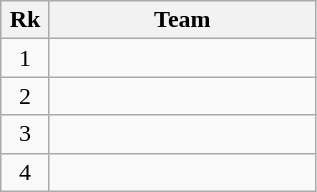<table class=wikitable style=text-align:center>
<tr>
<th width=25>Rk</th>
<th width=170>Team</th>
</tr>
<tr>
<td>1</td>
<td align=left></td>
</tr>
<tr>
<td>2</td>
<td align=left></td>
</tr>
<tr>
<td>3</td>
<td align=left></td>
</tr>
<tr>
<td>4</td>
<td align=left></td>
</tr>
</table>
